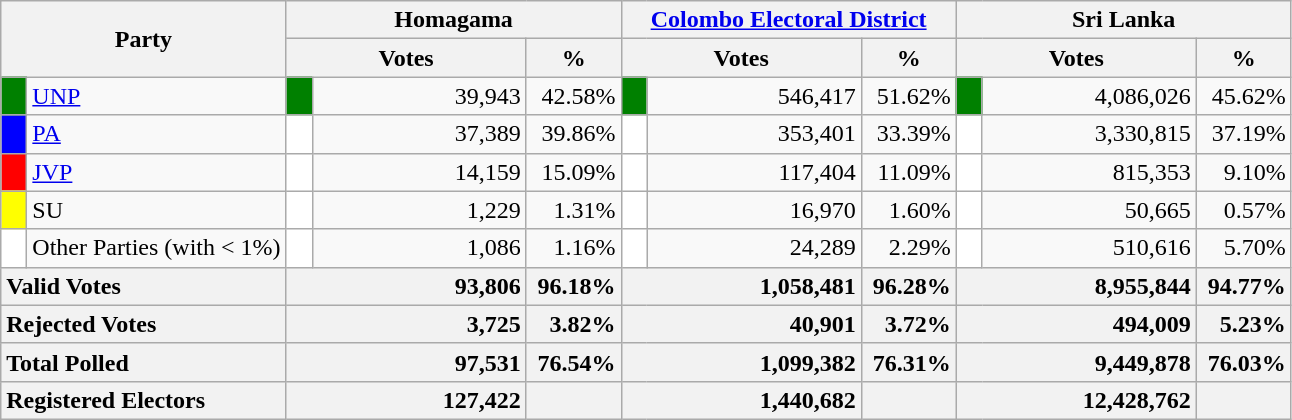<table class="wikitable">
<tr>
<th colspan="2" width="144px"rowspan="2">Party</th>
<th colspan="3" width="216px">Homagama</th>
<th colspan="3" width="216px"><a href='#'>Colombo Electoral District</a></th>
<th colspan="3" width="216px">Sri Lanka</th>
</tr>
<tr>
<th colspan="2" width="144px">Votes</th>
<th>%</th>
<th colspan="2" width="144px">Votes</th>
<th>%</th>
<th colspan="2" width="144px">Votes</th>
<th>%</th>
</tr>
<tr>
<td style="background-color:green;" width="10px"></td>
<td style="text-align:left;"><a href='#'>UNP</a></td>
<td style="background-color:green;" width="10px"></td>
<td style="text-align:right;">39,943</td>
<td style="text-align:right;">42.58%</td>
<td style="background-color:green;" width="10px"></td>
<td style="text-align:right;">546,417</td>
<td style="text-align:right;">51.62%</td>
<td style="background-color:green;" width="10px"></td>
<td style="text-align:right;">4,086,026</td>
<td style="text-align:right;">45.62%</td>
</tr>
<tr>
<td style="background-color:blue;" width="10px"></td>
<td style="text-align:left;"><a href='#'>PA</a></td>
<td style="background-color:white;" width="10px"></td>
<td style="text-align:right;">37,389</td>
<td style="text-align:right;">39.86%</td>
<td style="background-color:white;" width="10px"></td>
<td style="text-align:right;">353,401</td>
<td style="text-align:right;">33.39%</td>
<td style="background-color:white;" width="10px"></td>
<td style="text-align:right;">3,330,815</td>
<td style="text-align:right;">37.19%</td>
</tr>
<tr>
<td style="background-color:red;" width="10px"></td>
<td style="text-align:left;"><a href='#'>JVP</a></td>
<td style="background-color:white;" width="10px"></td>
<td style="text-align:right;">14,159</td>
<td style="text-align:right;">15.09%</td>
<td style="background-color:white;" width="10px"></td>
<td style="text-align:right;">117,404</td>
<td style="text-align:right;">11.09%</td>
<td style="background-color:white;" width="10px"></td>
<td style="text-align:right;">815,353</td>
<td style="text-align:right;">9.10%</td>
</tr>
<tr>
<td style="background-color:yellow;" width="10px"></td>
<td style="text-align:left;">SU</td>
<td style="background-color:white;" width="10px"></td>
<td style="text-align:right;">1,229</td>
<td style="text-align:right;">1.31%</td>
<td style="background-color:white;" width="10px"></td>
<td style="text-align:right;">16,970</td>
<td style="text-align:right;">1.60%</td>
<td style="background-color:white;" width="10px"></td>
<td style="text-align:right;">50,665</td>
<td style="text-align:right;">0.57%</td>
</tr>
<tr>
<td style="background-color:white;" width="10px"></td>
<td style="text-align:left;">Other Parties (with < 1%)</td>
<td style="background-color:white;" width="10px"></td>
<td style="text-align:right;">1,086</td>
<td style="text-align:right;">1.16%</td>
<td style="background-color:white;" width="10px"></td>
<td style="text-align:right;">24,289</td>
<td style="text-align:right;">2.29%</td>
<td style="background-color:white;" width="10px"></td>
<td style="text-align:right;">510,616</td>
<td style="text-align:right;">5.70%</td>
</tr>
<tr>
<th colspan="2" width="144px"style="text-align:left;">Valid Votes</th>
<th style="text-align:right;"colspan="2" width="144px">93,806</th>
<th style="text-align:right;">96.18%</th>
<th style="text-align:right;"colspan="2" width="144px">1,058,481</th>
<th style="text-align:right;">96.28%</th>
<th style="text-align:right;"colspan="2" width="144px">8,955,844</th>
<th style="text-align:right;">94.77%</th>
</tr>
<tr>
<th colspan="2" width="144px"style="text-align:left;">Rejected Votes</th>
<th style="text-align:right;"colspan="2" width="144px">3,725</th>
<th style="text-align:right;">3.82%</th>
<th style="text-align:right;"colspan="2" width="144px">40,901</th>
<th style="text-align:right;">3.72%</th>
<th style="text-align:right;"colspan="2" width="144px">494,009</th>
<th style="text-align:right;">5.23%</th>
</tr>
<tr>
<th colspan="2" width="144px"style="text-align:left;">Total Polled</th>
<th style="text-align:right;"colspan="2" width="144px">97,531</th>
<th style="text-align:right;">76.54%</th>
<th style="text-align:right;"colspan="2" width="144px">1,099,382</th>
<th style="text-align:right;">76.31%</th>
<th style="text-align:right;"colspan="2" width="144px">9,449,878</th>
<th style="text-align:right;">76.03%</th>
</tr>
<tr>
<th colspan="2" width="144px"style="text-align:left;">Registered Electors</th>
<th style="text-align:right;"colspan="2" width="144px">127,422</th>
<th></th>
<th style="text-align:right;"colspan="2" width="144px">1,440,682</th>
<th></th>
<th style="text-align:right;"colspan="2" width="144px">12,428,762</th>
<th></th>
</tr>
</table>
